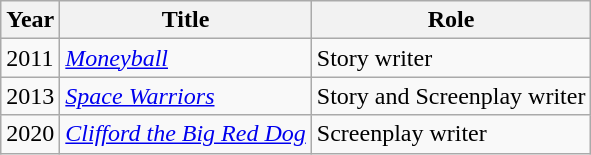<table class="wikitable">
<tr>
<th>Year</th>
<th>Title</th>
<th>Role</th>
</tr>
<tr>
<td>2011</td>
<td><em><a href='#'>Moneyball</a></em></td>
<td>Story writer</td>
</tr>
<tr>
<td>2013</td>
<td><em><a href='#'>Space Warriors</a></em></td>
<td>Story and Screenplay writer</td>
</tr>
<tr>
<td>2020</td>
<td><em><a href='#'>Clifford the Big Red Dog</a></em></td>
<td>Screenplay writer</td>
</tr>
</table>
